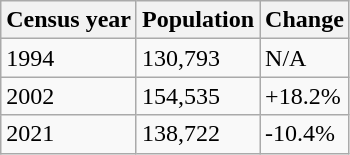<table class="wikitable sortable">
<tr>
<th>Census year</th>
<th>Population</th>
<th>Change</th>
</tr>
<tr>
<td>1994</td>
<td>130,793</td>
<td>N/A</td>
</tr>
<tr>
<td>2002</td>
<td>154,535</td>
<td>+18.2%</td>
</tr>
<tr>
<td>2021</td>
<td>138,722</td>
<td>-10.4%</td>
</tr>
</table>
